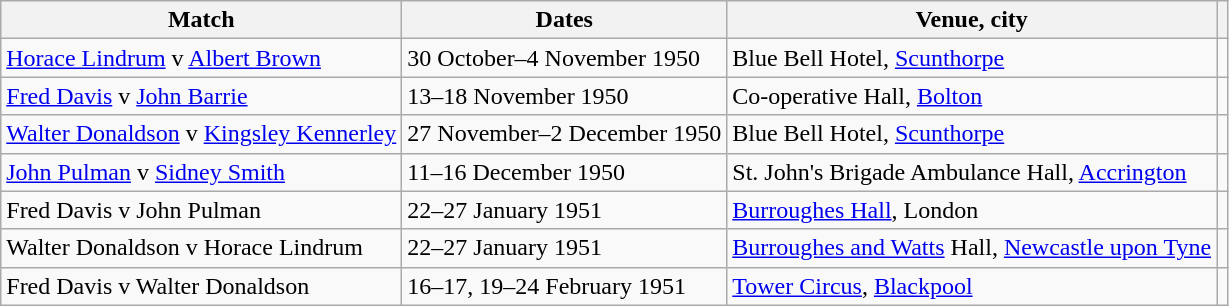<table class="wikitable">
<tr>
<th scope="col">Match</th>
<th scope="col">Dates</th>
<th scope="col">Venue, city</th>
<th scope="col"></th>
</tr>
<tr>
<td><a href='#'>Horace Lindrum</a> v <a href='#'>Albert Brown</a></td>
<td>30 October–4 November 1950</td>
<td>Blue Bell Hotel, <a href='#'>Scunthorpe</a></td>
<td></td>
</tr>
<tr>
<td><a href='#'>Fred Davis</a> v <a href='#'>John Barrie</a></td>
<td>13–18 November 1950</td>
<td>Co-operative Hall, <a href='#'>Bolton</a></td>
<td></td>
</tr>
<tr>
<td><a href='#'>Walter Donaldson</a> v <a href='#'>Kingsley Kennerley</a></td>
<td>27 November–2 December 1950</td>
<td>Blue Bell Hotel, <a href='#'>Scunthorpe</a></td>
<td></td>
</tr>
<tr>
<td><a href='#'>John Pulman</a> v <a href='#'>Sidney Smith</a></td>
<td>11–16 December 1950</td>
<td>St. John's Brigade Ambulance Hall, <a href='#'>Accrington</a></td>
<td></td>
</tr>
<tr>
<td>Fred Davis v John Pulman</td>
<td>22–27 January 1951</td>
<td><a href='#'>Burroughes Hall</a>, London</td>
<td></td>
</tr>
<tr>
<td>Walter Donaldson v Horace Lindrum</td>
<td>22–27 January 1951</td>
<td><a href='#'>Burroughes and Watts</a> Hall, <a href='#'>Newcastle upon Tyne</a></td>
<td></td>
</tr>
<tr>
<td>Fred Davis v Walter Donaldson</td>
<td>16–17, 19–24 February 1951</td>
<td><a href='#'>Tower Circus</a>, <a href='#'>Blackpool</a></td>
<td></td>
</tr>
</table>
